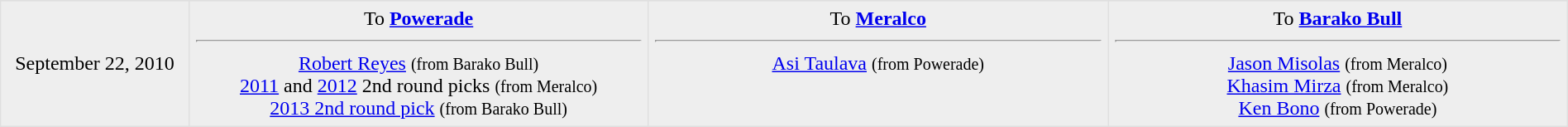<table border=1 style="border-collapse:collapse; text-align: center; width: 100%" bordercolor="#DFDFDF"  cellpadding="5">
<tr>
</tr>
<tr bgcolor="eeeeee">
<td style="width:12%">September 22, 2010</td>
<td style="width:29.3%" valign="top">To <strong><a href='#'>Powerade</a></strong><hr><a href='#'>Robert Reyes</a> <small>(from Barako Bull)</small><br><a href='#'>2011</a> and <a href='#'>2012</a> 2nd round picks <small>(from Meralco)</small><br><a href='#'>2013 2nd round pick</a> <small>(from Barako Bull)</small></td>
<td style="width:29.3%" valign="top">To <strong><a href='#'>Meralco</a></strong><hr><a href='#'>Asi Taulava</a> <small>(from Powerade)</small></td>
<td style="width:29.3%" valign="top">To <strong><a href='#'>Barako Bull</a></strong><hr><a href='#'>Jason Misolas</a> <small>(from Meralco)</small><br><a href='#'>Khasim Mirza</a> <small>(from Meralco)</small><br><a href='#'>Ken Bono</a> <small>(from Powerade)</small></td>
</tr>
</table>
